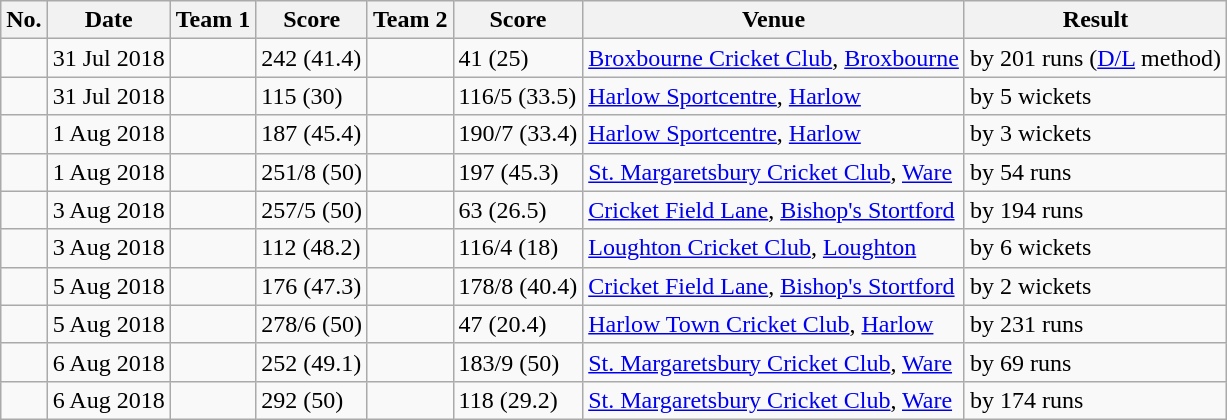<table class="wikitable">
<tr>
<th>No.</th>
<th>Date</th>
<th>Team 1</th>
<th>Score</th>
<th>Team 2</th>
<th>Score</th>
<th>Venue</th>
<th>Result</th>
</tr>
<tr>
<td></td>
<td>31 Jul 2018</td>
<td></td>
<td>242 (41.4)</td>
<td></td>
<td>41 (25)</td>
<td><a href='#'>Broxbourne Cricket Club</a>, <a href='#'>Broxbourne</a></td>
<td> by 201 runs (<a href='#'>D/L</a> method)</td>
</tr>
<tr>
<td></td>
<td>31 Jul 2018</td>
<td></td>
<td>115 (30)</td>
<td></td>
<td>116/5 (33.5)</td>
<td><a href='#'>Harlow Sportcentre</a>, <a href='#'>Harlow</a></td>
<td> by 5 wickets</td>
</tr>
<tr>
<td></td>
<td>1 Aug 2018</td>
<td></td>
<td>187 (45.4)</td>
<td></td>
<td>190/7 (33.4)</td>
<td><a href='#'>Harlow Sportcentre</a>, <a href='#'>Harlow</a></td>
<td> by 3 wickets</td>
</tr>
<tr>
<td></td>
<td>1 Aug 2018</td>
<td></td>
<td>251/8 (50)</td>
<td></td>
<td>197 (45.3)</td>
<td><a href='#'>St. Margaretsbury Cricket Club</a>, <a href='#'>Ware</a></td>
<td> by 54 runs</td>
</tr>
<tr>
<td></td>
<td>3 Aug 2018</td>
<td></td>
<td>257/5 (50)</td>
<td></td>
<td>63 (26.5)</td>
<td><a href='#'>Cricket Field Lane</a>, <a href='#'>Bishop's Stortford</a></td>
<td> by 194 runs</td>
</tr>
<tr>
<td></td>
<td>3 Aug 2018</td>
<td></td>
<td>112 (48.2)</td>
<td></td>
<td>116/4 (18)</td>
<td><a href='#'>Loughton Cricket Club</a>, <a href='#'>Loughton</a></td>
<td> by 6 wickets</td>
</tr>
<tr>
<td></td>
<td>5 Aug 2018</td>
<td></td>
<td>176 (47.3)</td>
<td></td>
<td>178/8 (40.4)</td>
<td><a href='#'>Cricket Field Lane</a>, <a href='#'>Bishop's Stortford</a></td>
<td> by 2 wickets</td>
</tr>
<tr>
<td></td>
<td>5 Aug 2018</td>
<td></td>
<td>278/6 (50)</td>
<td></td>
<td>47 (20.4)</td>
<td><a href='#'>Harlow Town Cricket Club</a>, <a href='#'>Harlow</a></td>
<td> by 231 runs</td>
</tr>
<tr>
<td></td>
<td>6 Aug 2018</td>
<td></td>
<td>252 (49.1)</td>
<td></td>
<td>183/9 (50)</td>
<td><a href='#'>St. Margaretsbury Cricket Club</a>, <a href='#'>Ware</a></td>
<td> by 69 runs</td>
</tr>
<tr>
<td></td>
<td>6 Aug 2018</td>
<td></td>
<td>292 (50)</td>
<td></td>
<td>118 (29.2)</td>
<td><a href='#'>St. Margaretsbury Cricket Club</a>, <a href='#'>Ware</a></td>
<td> by 174 runs</td>
</tr>
</table>
